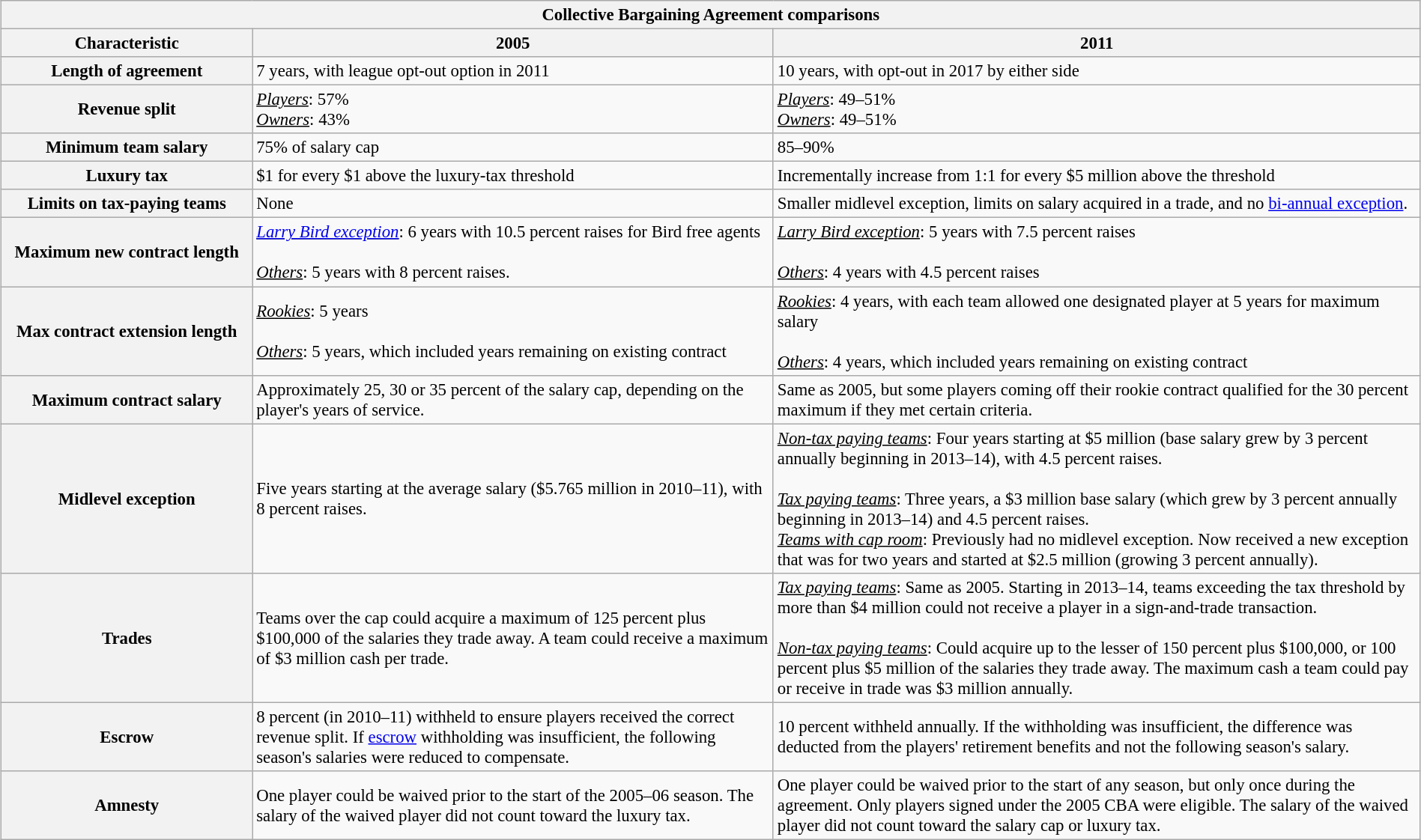<table class="wikitable collapsible collapsed" style="width:100%; margin:0 0 0.5em 1em; text-align:left; font-size:95%">
<tr>
<th scope="col" colspan="3">Collective Bargaining Agreement comparisons</th>
</tr>
<tr>
<th scope="col" style="width:80px">Characteristic</th>
<th scope="col" style="width:200px">2005</th>
<th scope="col" style="width:250px">2011</th>
</tr>
<tr>
<th scope="row">Length of agreement</th>
<td>7 years, with league opt-out option in 2011</td>
<td>10 years, with opt-out in 2017 by either side</td>
</tr>
<tr>
<th scope="row">Revenue split</th>
<td><u><em>Players</em></u>: 57%<br><u><em>Owners</em></u>: 43%</td>
<td><u><em>Players</em></u>: 49–51%<br><u><em>Owners</em></u>: 49–51%</td>
</tr>
<tr>
<th scope="row">Minimum team salary</th>
<td>75% of salary cap</td>
<td>85–90%</td>
</tr>
<tr>
<th scope="row">Luxury tax</th>
<td>$1 for every $1 above the luxury-tax threshold</td>
<td>Incrementally increase from 1:1 for every $5 million above the threshold</td>
</tr>
<tr>
<th scope="row">Limits on tax-paying teams</th>
<td>None</td>
<td>Smaller midlevel exception, limits on salary acquired in a trade, and no <a href='#'>bi-annual exception</a>.</td>
</tr>
<tr>
<th scope="row">Maximum new contract length</th>
<td><u><em><a href='#'>Larry Bird exception</a></em></u>: 6 years with 10.5 percent raises for Bird free agents<br><br><u><em>Others</em></u>: 5 years with 8 percent raises.</td>
<td><u><em>Larry Bird exception</em></u>: 5 years with 7.5 percent raises<br><br><u><em>Others</em></u>: 4 years with 4.5 percent raises</td>
</tr>
<tr>
<th scope="row">Max contract extension length</th>
<td><u><em>Rookies</em></u>: 5 years<br><br><u><em>Others</em></u>: 5 years, which included years remaining on existing contract</td>
<td><u><em>Rookies</em></u>: 4 years, with each team allowed one designated player at 5 years for maximum salary<br><br><u><em>Others</em></u>: 4 years, which included years remaining on existing contract</td>
</tr>
<tr>
<th scope="row">Maximum contract salary</th>
<td>Approximately 25, 30 or 35 percent of the salary cap, depending on the player's years of service.</td>
<td>Same as 2005, but some players coming off their rookie contract qualified for the 30 percent maximum if they met certain criteria.</td>
</tr>
<tr>
<th scope="row">Midlevel exception</th>
<td>Five years starting at the average salary ($5.765 million in 2010–11), with 8 percent raises.</td>
<td><u><em>Non-tax paying teams</em></u>: Four years starting at $5 million (base salary grew by 3 percent annually beginning in 2013–14), with 4.5 percent raises.<br><br><u><em>Tax paying teams</em></u>: Three years, a $3 million base salary (which grew by 3 percent annually beginning in 2013–14) and 4.5 percent raises.<br>
<u><em>Teams with cap room</em></u>: Previously had no midlevel exception. Now received a new exception that was for two years and started at $2.5 million (growing 3 percent annually).</td>
</tr>
<tr>
<th scope="row">Trades</th>
<td>Teams over the cap could acquire a maximum of 125 percent plus $100,000 of the salaries they trade away. A team could receive a maximum of $3 million cash per trade.</td>
<td><u><em>Tax paying teams</em></u>: Same as 2005. Starting in 2013–14, teams exceeding the tax threshold by more than $4 million could not receive a player in a sign-and-trade transaction.<br><br><u><em>Non-tax paying teams</em></u>: Could acquire up to the lesser of 150 percent plus $100,000, or 100 percent plus $5 million of the salaries they trade away. The maximum cash a team could pay or receive in trade was $3 million annually.</td>
</tr>
<tr>
<th scope="row">Escrow</th>
<td>8 percent (in 2010–11) withheld to ensure players received the correct revenue split. If <a href='#'>escrow</a> withholding was insufficient, the following season's salaries were reduced to compensate.</td>
<td>10 percent withheld annually. If the withholding was insufficient, the difference was deducted from the players' retirement benefits and not the following season's salary.</td>
</tr>
<tr>
<th scope="row">Amnesty</th>
<td>One player could be waived prior to the start of the 2005–06 season. The salary of the waived player did not count toward the luxury tax.</td>
<td>One player could be waived prior to the start of any season, but only once during the agreement. Only players signed under the 2005 CBA were eligible. The salary of the waived player did not count toward the salary cap or luxury tax.</td>
</tr>
</table>
